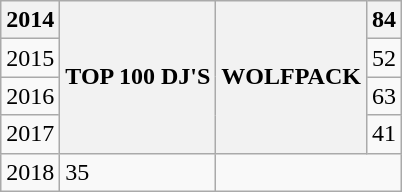<table class="wikitable">
<tr>
<th>2014</th>
<th rowspan="4">TOP 100 DJ'S</th>
<th rowspan="4">WOLFPACK</th>
<th>84</th>
</tr>
<tr>
<td>2015</td>
<td>52</td>
</tr>
<tr>
<td>2016</td>
<td>63</td>
</tr>
<tr>
<td>2017</td>
<td>41</td>
</tr>
<tr>
<td>2018</td>
<td>35</td>
</tr>
</table>
